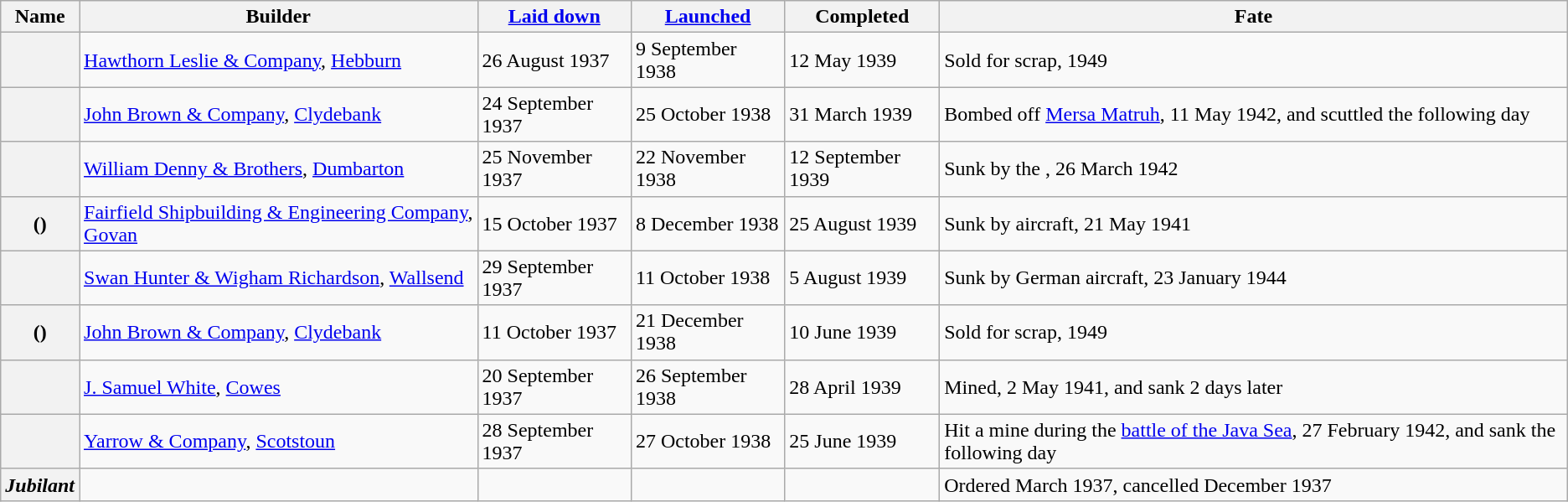<table class="wikitable plainrowheaders">
<tr>
<th scope="col">Name</th>
<th scope="col">Builder</th>
<th scope="col"><a href='#'>Laid down</a></th>
<th scope="col"><a href='#'>Launched</a></th>
<th scope="col">Completed</th>
<th scope="col">Fate</th>
</tr>
<tr>
<th scope="row"> </th>
<td><a href='#'>Hawthorn Leslie & Company</a>, <a href='#'>Hebburn</a></td>
<td>26 August 1937</td>
<td>9 September 1938</td>
<td>12 May 1939</td>
<td>Sold for scrap, 1949</td>
</tr>
<tr>
<th scope="row"></th>
<td><a href='#'>John Brown & Company</a>, <a href='#'>Clydebank</a></td>
<td>24 September 1937</td>
<td>25 October 1938</td>
<td>31 March 1939</td>
<td>Bombed off <a href='#'>Mersa Matruh</a>, 11 May 1942, and scuttled the following day</td>
</tr>
<tr>
<th scope="row"></th>
<td><a href='#'>William Denny & Brothers</a>, <a href='#'>Dumbarton</a></td>
<td>25 November 1937</td>
<td>22 November 1938</td>
<td>12 September 1939</td>
<td>Sunk by the , 26 March 1942</td>
</tr>
<tr>
<th scope="row"> ()</th>
<td><a href='#'>Fairfield Shipbuilding & Engineering Company</a>, <a href='#'>Govan</a></td>
<td>15 October 1937</td>
<td>8 December 1938</td>
<td>25 August 1939</td>
<td>Sunk by aircraft, 21 May 1941</td>
</tr>
<tr>
<th scope="row"></th>
<td><a href='#'>Swan Hunter & Wigham Richardson</a>, <a href='#'>Wallsend</a></td>
<td>29 September 1937</td>
<td>11 October 1938</td>
<td>5 August 1939</td>
<td>Sunk by German aircraft, 23 January 1944</td>
</tr>
<tr>
<th scope="row"> ()</th>
<td><a href='#'>John Brown & Company</a>, <a href='#'>Clydebank</a></td>
<td>11 October 1937</td>
<td>21 December 1938</td>
<td>10 June 1939</td>
<td>Sold for scrap, 1949</td>
</tr>
<tr>
<th scope="row"></th>
<td><a href='#'>J. Samuel White</a>, <a href='#'>Cowes</a></td>
<td>20 September 1937</td>
<td>26 September 1938</td>
<td>28 April 1939</td>
<td>Mined, 2 May 1941, and sank 2 days later</td>
</tr>
<tr>
<th scope="row"></th>
<td><a href='#'>Yarrow & Company</a>, <a href='#'>Scotstoun</a></td>
<td>28 September 1937</td>
<td>27 October 1938</td>
<td>25 June 1939</td>
<td>Hit a mine during the <a href='#'>battle of the Java Sea</a>, 27 February 1942, and sank the following day</td>
</tr>
<tr>
<th scope="row"><em>Jubilant</em></th>
<td></td>
<td></td>
<td></td>
<td></td>
<td>Ordered March 1937, cancelled December 1937</td>
</tr>
</table>
